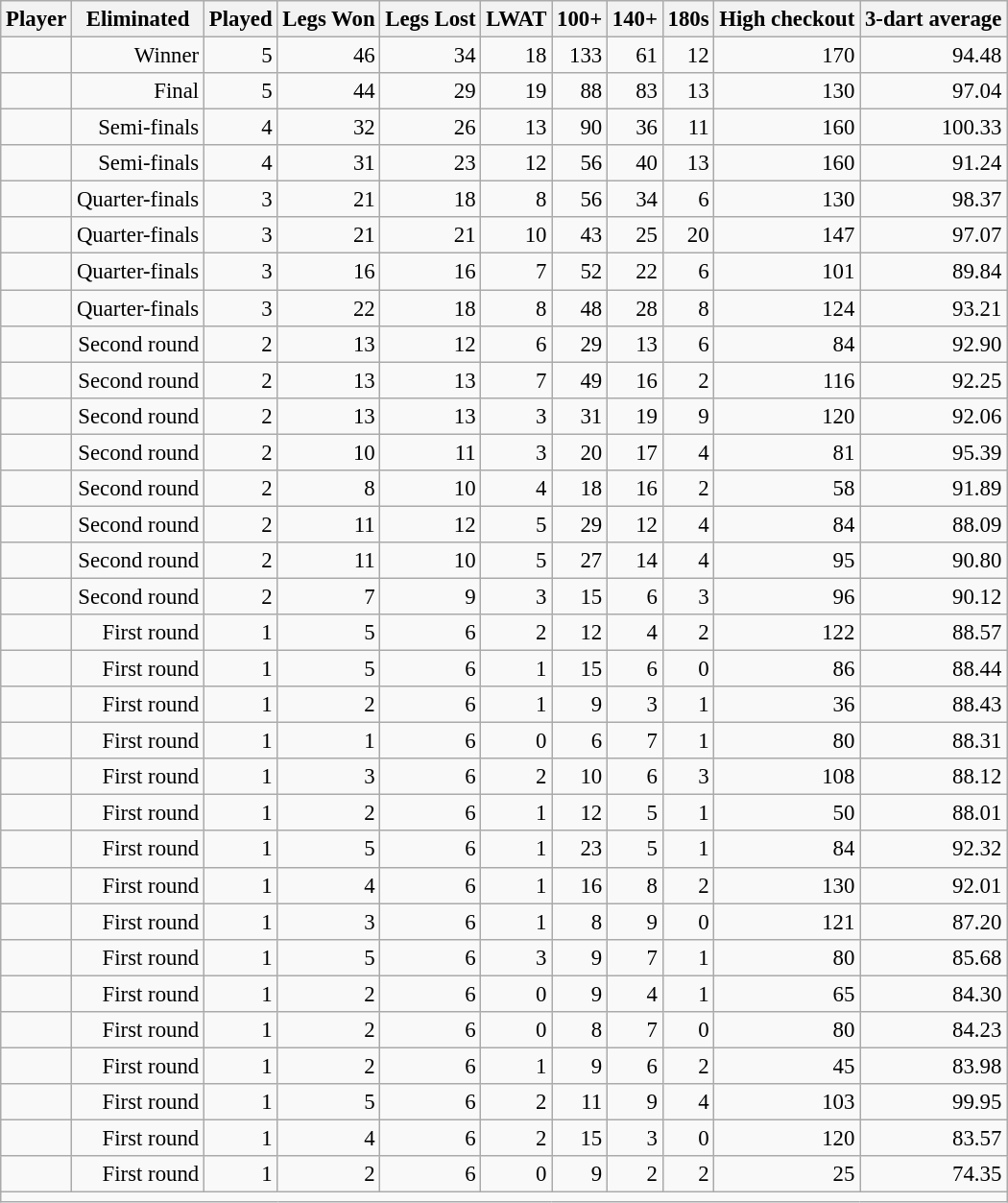<table class="wikitable sortable" style="font-size: 95%; text-align: right">
<tr>
<th scope="col">Player</th>
<th scope="col">Eliminated</th>
<th scope="col">Played</th>
<th scope="col">Legs Won</th>
<th scope="col">Legs Lost</th>
<th scope="col">LWAT</th>
<th scope="col">100+</th>
<th scope="col">140+</th>
<th scope="col">180s</th>
<th scope="col">High checkout</th>
<th scope="col">3-dart average</th>
</tr>
<tr>
<td align="left"> </td>
<td>Winner</td>
<td>5</td>
<td>46</td>
<td>34</td>
<td>18</td>
<td>133</td>
<td>61</td>
<td>12</td>
<td>170</td>
<td>94.48</td>
</tr>
<tr>
<td align="left"> </td>
<td>Final</td>
<td>5</td>
<td>44</td>
<td>29</td>
<td>19</td>
<td>88</td>
<td>83</td>
<td>13</td>
<td>130</td>
<td>97.04</td>
</tr>
<tr>
<td align="left"> </td>
<td>Semi-finals</td>
<td>4</td>
<td>32</td>
<td>26</td>
<td>13</td>
<td>90</td>
<td>36</td>
<td>11</td>
<td>160</td>
<td>100.33</td>
</tr>
<tr>
<td align="left"> </td>
<td>Semi-finals</td>
<td>4</td>
<td>31</td>
<td>23</td>
<td>12</td>
<td>56</td>
<td>40</td>
<td>13</td>
<td>160</td>
<td>91.24</td>
</tr>
<tr>
<td align="left"> </td>
<td>Quarter-finals</td>
<td>3</td>
<td>21</td>
<td>18</td>
<td>8</td>
<td>56</td>
<td>34</td>
<td>6</td>
<td>130</td>
<td>98.37</td>
</tr>
<tr>
<td align="left"> </td>
<td>Quarter-finals</td>
<td>3</td>
<td>21</td>
<td>21</td>
<td>10</td>
<td>43</td>
<td>25</td>
<td>20</td>
<td>147</td>
<td>97.07</td>
</tr>
<tr>
<td align="left"> </td>
<td>Quarter-finals</td>
<td>3</td>
<td>16</td>
<td>16</td>
<td>7</td>
<td>52</td>
<td>22</td>
<td>6</td>
<td>101</td>
<td>89.84</td>
</tr>
<tr>
<td align="left"> </td>
<td>Quarter-finals</td>
<td>3</td>
<td>22</td>
<td>18</td>
<td>8</td>
<td>48</td>
<td>28</td>
<td>8</td>
<td>124</td>
<td>93.21</td>
</tr>
<tr>
<td align="left"> </td>
<td>Second round</td>
<td>2</td>
<td>13</td>
<td>12</td>
<td>6</td>
<td>29</td>
<td>13</td>
<td>6</td>
<td>84</td>
<td>92.90</td>
</tr>
<tr>
<td align="left"> </td>
<td>Second round</td>
<td>2</td>
<td>13</td>
<td>13</td>
<td>7</td>
<td>49</td>
<td>16</td>
<td>2</td>
<td>116</td>
<td>92.25</td>
</tr>
<tr>
<td align="left"> </td>
<td>Second round</td>
<td>2</td>
<td>13</td>
<td>13</td>
<td>3</td>
<td>31</td>
<td>19</td>
<td>9</td>
<td>120</td>
<td>92.06</td>
</tr>
<tr>
<td align="left"> </td>
<td>Second round</td>
<td>2</td>
<td>10</td>
<td>11</td>
<td>3</td>
<td>20</td>
<td>17</td>
<td>4</td>
<td>81</td>
<td>95.39</td>
</tr>
<tr>
<td align="left"> </td>
<td>Second round</td>
<td>2</td>
<td>8</td>
<td>10</td>
<td>4</td>
<td>18</td>
<td>16</td>
<td>2</td>
<td>58</td>
<td>91.89</td>
</tr>
<tr>
<td align="left"> </td>
<td>Second round</td>
<td>2</td>
<td>11</td>
<td>12</td>
<td>5</td>
<td>29</td>
<td>12</td>
<td>4</td>
<td>84</td>
<td>88.09</td>
</tr>
<tr>
<td align="left"> </td>
<td>Second round</td>
<td>2</td>
<td>11</td>
<td>10</td>
<td>5</td>
<td>27</td>
<td>14</td>
<td>4</td>
<td>95</td>
<td>90.80</td>
</tr>
<tr>
<td align="left"> </td>
<td>Second round</td>
<td>2</td>
<td>7</td>
<td>9</td>
<td>3</td>
<td>15</td>
<td>6</td>
<td>3</td>
<td>96</td>
<td>90.12</td>
</tr>
<tr>
<td align="left"> </td>
<td>First round</td>
<td>1</td>
<td>5</td>
<td>6</td>
<td>2</td>
<td>12</td>
<td>4</td>
<td>2</td>
<td>122</td>
<td>88.57</td>
</tr>
<tr>
<td align="left"> </td>
<td>First round</td>
<td>1</td>
<td>5</td>
<td>6</td>
<td>1</td>
<td>15</td>
<td>6</td>
<td>0</td>
<td>86</td>
<td>88.44</td>
</tr>
<tr>
<td align="left"> </td>
<td>First round</td>
<td>1</td>
<td>2</td>
<td>6</td>
<td>1</td>
<td>9</td>
<td>3</td>
<td>1</td>
<td>36</td>
<td>88.43</td>
</tr>
<tr>
<td align="left"> </td>
<td>First round</td>
<td>1</td>
<td>1</td>
<td>6</td>
<td>0</td>
<td>6</td>
<td>7</td>
<td>1</td>
<td>80</td>
<td>88.31</td>
</tr>
<tr>
<td align="left"> </td>
<td>First round</td>
<td>1</td>
<td>3</td>
<td>6</td>
<td>2</td>
<td>10</td>
<td>6</td>
<td>3</td>
<td>108</td>
<td>88.12</td>
</tr>
<tr>
<td align="left"> </td>
<td>First round</td>
<td>1</td>
<td>2</td>
<td>6</td>
<td>1</td>
<td>12</td>
<td>5</td>
<td>1</td>
<td>50</td>
<td>88.01</td>
</tr>
<tr>
<td align="left"> </td>
<td>First round</td>
<td>1</td>
<td>5</td>
<td>6</td>
<td>1</td>
<td>23</td>
<td>5</td>
<td>1</td>
<td>84</td>
<td>92.32</td>
</tr>
<tr>
<td align="left"> </td>
<td>First round</td>
<td>1</td>
<td>4</td>
<td>6</td>
<td>1</td>
<td>16</td>
<td>8</td>
<td>2</td>
<td>130</td>
<td>92.01</td>
</tr>
<tr>
<td align="left"> </td>
<td>First round</td>
<td>1</td>
<td>3</td>
<td>6</td>
<td>1</td>
<td>8</td>
<td>9</td>
<td>0</td>
<td>121</td>
<td>87.20</td>
</tr>
<tr>
<td align="left"> </td>
<td>First round</td>
<td>1</td>
<td>5</td>
<td>6</td>
<td>3</td>
<td>9</td>
<td>7</td>
<td>1</td>
<td>80</td>
<td>85.68</td>
</tr>
<tr>
<td align="left"> </td>
<td>First round</td>
<td>1</td>
<td>2</td>
<td>6</td>
<td>0</td>
<td>9</td>
<td>4</td>
<td>1</td>
<td>65</td>
<td>84.30</td>
</tr>
<tr>
<td align="left"> </td>
<td>First round</td>
<td>1</td>
<td>2</td>
<td>6</td>
<td>0</td>
<td>8</td>
<td>7</td>
<td>0</td>
<td>80</td>
<td>84.23</td>
</tr>
<tr>
<td align="left"> </td>
<td>First round</td>
<td>1</td>
<td>2</td>
<td>6</td>
<td>1</td>
<td>9</td>
<td>6</td>
<td>2</td>
<td>45</td>
<td>83.98</td>
</tr>
<tr>
<td align="left"> </td>
<td>First round</td>
<td>1</td>
<td>5</td>
<td>6</td>
<td>2</td>
<td>11</td>
<td>9</td>
<td>4</td>
<td>103</td>
<td>99.95</td>
</tr>
<tr>
<td align="left"> </td>
<td>First round</td>
<td>1</td>
<td>4</td>
<td>6</td>
<td>2</td>
<td>15</td>
<td>3</td>
<td>0</td>
<td>120</td>
<td>83.57</td>
</tr>
<tr>
<td align="left"> </td>
<td>First round</td>
<td>1</td>
<td>2</td>
<td>6</td>
<td>0</td>
<td>9</td>
<td>2</td>
<td>2</td>
<td>25</td>
<td>74.35</td>
</tr>
<tr class="sortbottom">
<td colspan="11"></td>
</tr>
</table>
